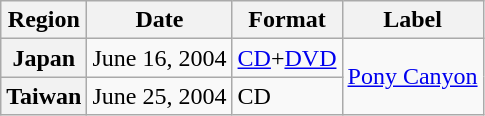<table class="wikitable plainrowheaders">
<tr>
<th scope="col">Region</th>
<th scope="col">Date</th>
<th scope="col">Format</th>
<th scope="col">Label</th>
</tr>
<tr>
<th scope="row">Japan</th>
<td>June 16, 2004</td>
<td><a href='#'>CD</a>+<a href='#'>DVD</a></td>
<td rowspan="2"><a href='#'>Pony Canyon</a></td>
</tr>
<tr>
<th scope="row">Taiwan</th>
<td>June 25, 2004</td>
<td>CD</td>
</tr>
</table>
